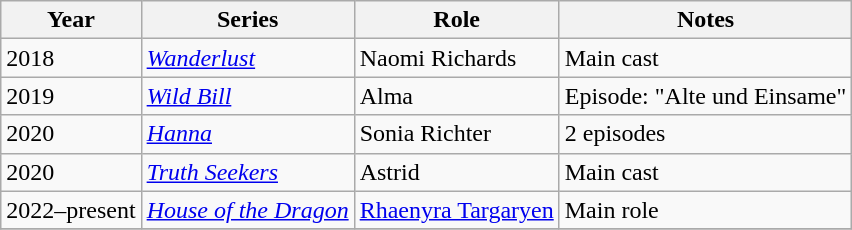<table class="wikitable">
<tr>
<th>Year</th>
<th>Series</th>
<th>Role</th>
<th>Notes</th>
</tr>
<tr>
<td>2018</td>
<td><em><a href='#'>Wanderlust</a></em></td>
<td>Naomi Richards</td>
<td>Main cast</td>
</tr>
<tr>
<td>2019</td>
<td><em><a href='#'>Wild Bill</a></em></td>
<td>Alma</td>
<td>Episode: "Alte und Einsame"</td>
</tr>
<tr>
<td>2020</td>
<td><em><a href='#'>Hanna</a></em></td>
<td>Sonia Richter</td>
<td>2 episodes</td>
</tr>
<tr>
<td>2020</td>
<td><em><a href='#'>Truth Seekers</a></em></td>
<td>Astrid</td>
<td>Main cast</td>
</tr>
<tr>
<td>2022–present</td>
<td><em><a href='#'>House of the Dragon</a></em></td>
<td><a href='#'>Rhaenyra Targaryen</a></td>
<td>Main role</td>
</tr>
<tr>
</tr>
</table>
